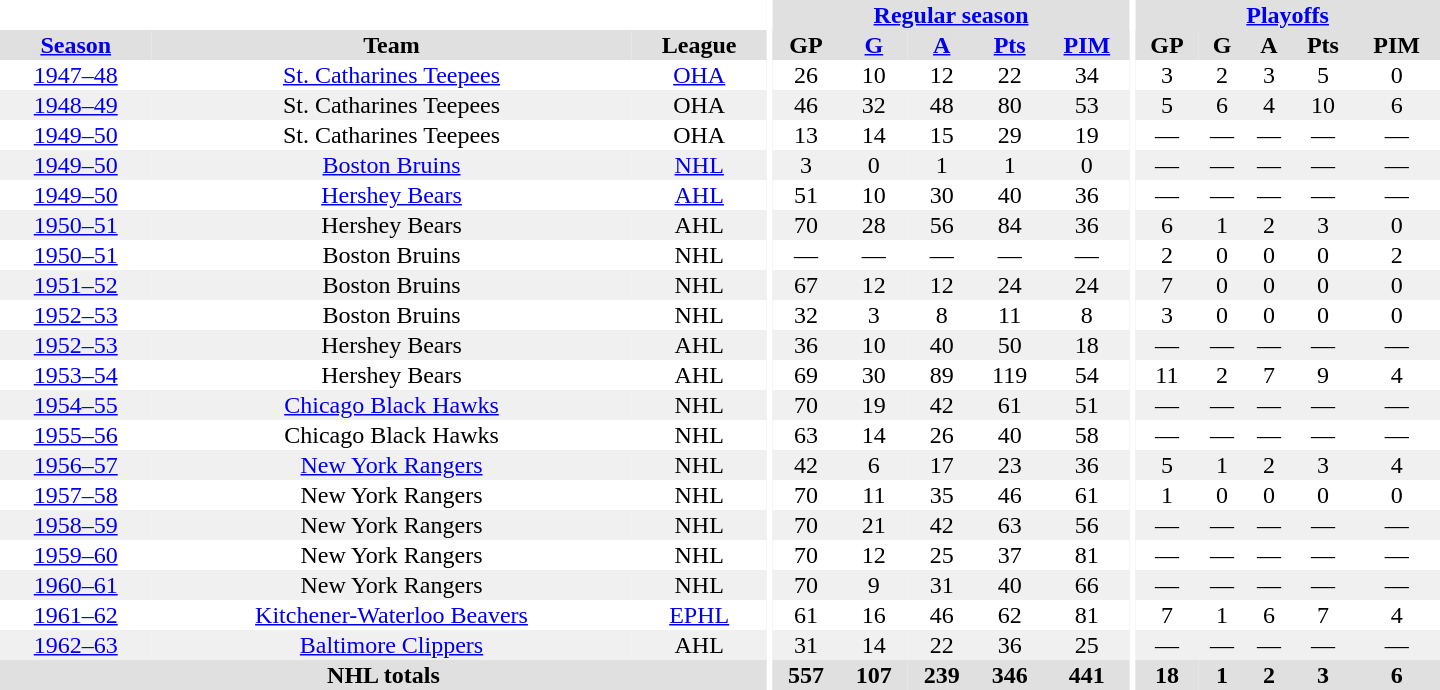<table border="0" cellpadding="1" cellspacing="0" style="text-align:center; width:60em">
<tr bgcolor="#e0e0e0">
<th colspan="3" bgcolor="#ffffff"></th>
<th rowspan="100" bgcolor="#ffffff"></th>
<th colspan="5"><a href='#'>Regular season</a></th>
<th rowspan="100" bgcolor="#ffffff"></th>
<th colspan="5"><a href='#'>Playoffs</a></th>
</tr>
<tr bgcolor="#e0e0e0">
<th><a href='#'>Season</a></th>
<th>Team</th>
<th>League</th>
<th>GP</th>
<th><a href='#'>G</a></th>
<th><a href='#'>A</a></th>
<th><a href='#'>Pts</a></th>
<th><a href='#'>PIM</a></th>
<th>GP</th>
<th>G</th>
<th>A</th>
<th>Pts</th>
<th>PIM</th>
</tr>
<tr>
<td><a href='#'>1947–48</a></td>
<td><a href='#'>St. Catharines Teepees</a></td>
<td><a href='#'>OHA</a></td>
<td>26</td>
<td>10</td>
<td>12</td>
<td>22</td>
<td>34</td>
<td>3</td>
<td>2</td>
<td>3</td>
<td>5</td>
<td>0</td>
</tr>
<tr bgcolor="#f0f0f0">
<td><a href='#'>1948–49</a></td>
<td>St. Catharines Teepees</td>
<td>OHA</td>
<td>46</td>
<td>32</td>
<td>48</td>
<td>80</td>
<td>53</td>
<td>5</td>
<td>6</td>
<td>4</td>
<td>10</td>
<td>6</td>
</tr>
<tr>
<td><a href='#'>1949–50</a></td>
<td>St. Catharines Teepees</td>
<td>OHA</td>
<td>13</td>
<td>14</td>
<td>15</td>
<td>29</td>
<td>19</td>
<td>—</td>
<td>—</td>
<td>—</td>
<td>—</td>
<td>—</td>
</tr>
<tr bgcolor="#f0f0f0">
<td><a href='#'>1949–50</a></td>
<td><a href='#'>Boston Bruins</a></td>
<td><a href='#'>NHL</a></td>
<td>3</td>
<td>0</td>
<td>1</td>
<td>1</td>
<td>0</td>
<td>—</td>
<td>—</td>
<td>—</td>
<td>—</td>
<td>—</td>
</tr>
<tr>
<td><a href='#'>1949–50</a></td>
<td><a href='#'>Hershey Bears</a></td>
<td><a href='#'>AHL</a></td>
<td>51</td>
<td>10</td>
<td>30</td>
<td>40</td>
<td>36</td>
<td>—</td>
<td>—</td>
<td>—</td>
<td>—</td>
<td>—</td>
</tr>
<tr bgcolor="#f0f0f0">
<td><a href='#'>1950–51</a></td>
<td>Hershey Bears</td>
<td>AHL</td>
<td>70</td>
<td>28</td>
<td>56</td>
<td>84</td>
<td>36</td>
<td>6</td>
<td>1</td>
<td>2</td>
<td>3</td>
<td>0</td>
</tr>
<tr>
<td><a href='#'>1950–51</a></td>
<td>Boston Bruins</td>
<td>NHL</td>
<td>—</td>
<td>—</td>
<td>—</td>
<td>—</td>
<td>—</td>
<td>2</td>
<td>0</td>
<td>0</td>
<td>0</td>
<td>2</td>
</tr>
<tr bgcolor="#f0f0f0">
<td><a href='#'>1951–52</a></td>
<td>Boston Bruins</td>
<td>NHL</td>
<td>67</td>
<td>12</td>
<td>12</td>
<td>24</td>
<td>24</td>
<td>7</td>
<td>0</td>
<td>0</td>
<td>0</td>
<td>0</td>
</tr>
<tr>
<td><a href='#'>1952–53</a></td>
<td>Boston Bruins</td>
<td>NHL</td>
<td>32</td>
<td>3</td>
<td>8</td>
<td>11</td>
<td>8</td>
<td>3</td>
<td>0</td>
<td>0</td>
<td>0</td>
<td>0</td>
</tr>
<tr bgcolor="#f0f0f0">
<td><a href='#'>1952–53</a></td>
<td>Hershey Bears</td>
<td>AHL</td>
<td>36</td>
<td>10</td>
<td>40</td>
<td>50</td>
<td>18</td>
<td>—</td>
<td>—</td>
<td>—</td>
<td>—</td>
<td>—</td>
</tr>
<tr>
<td><a href='#'>1953–54</a></td>
<td>Hershey Bears</td>
<td>AHL</td>
<td>69</td>
<td>30</td>
<td>89</td>
<td>119</td>
<td>54</td>
<td>11</td>
<td>2</td>
<td>7</td>
<td>9</td>
<td>4</td>
</tr>
<tr bgcolor="#f0f0f0">
<td><a href='#'>1954–55</a></td>
<td><a href='#'>Chicago Black Hawks</a></td>
<td>NHL</td>
<td>70</td>
<td>19</td>
<td>42</td>
<td>61</td>
<td>51</td>
<td>—</td>
<td>—</td>
<td>—</td>
<td>—</td>
<td>—</td>
</tr>
<tr>
<td><a href='#'>1955–56</a></td>
<td>Chicago Black Hawks</td>
<td>NHL</td>
<td>63</td>
<td>14</td>
<td>26</td>
<td>40</td>
<td>58</td>
<td>—</td>
<td>—</td>
<td>—</td>
<td>—</td>
<td>—</td>
</tr>
<tr bgcolor="#f0f0f0">
<td><a href='#'>1956–57</a></td>
<td><a href='#'>New York Rangers</a></td>
<td>NHL</td>
<td>42</td>
<td>6</td>
<td>17</td>
<td>23</td>
<td>36</td>
<td>5</td>
<td>1</td>
<td>2</td>
<td>3</td>
<td>4</td>
</tr>
<tr>
<td><a href='#'>1957–58</a></td>
<td>New York Rangers</td>
<td>NHL</td>
<td>70</td>
<td>11</td>
<td>35</td>
<td>46</td>
<td>61</td>
<td>1</td>
<td>0</td>
<td>0</td>
<td>0</td>
<td>0</td>
</tr>
<tr bgcolor="#f0f0f0">
<td><a href='#'>1958–59</a></td>
<td>New York Rangers</td>
<td>NHL</td>
<td>70</td>
<td>21</td>
<td>42</td>
<td>63</td>
<td>56</td>
<td>—</td>
<td>—</td>
<td>—</td>
<td>—</td>
<td>—</td>
</tr>
<tr>
<td><a href='#'>1959–60</a></td>
<td>New York Rangers</td>
<td>NHL</td>
<td>70</td>
<td>12</td>
<td>25</td>
<td>37</td>
<td>81</td>
<td>—</td>
<td>—</td>
<td>—</td>
<td>—</td>
<td>—</td>
</tr>
<tr bgcolor="#f0f0f0">
<td><a href='#'>1960–61</a></td>
<td>New York Rangers</td>
<td>NHL</td>
<td>70</td>
<td>9</td>
<td>31</td>
<td>40</td>
<td>66</td>
<td>—</td>
<td>—</td>
<td>—</td>
<td>—</td>
<td>—</td>
</tr>
<tr>
<td><a href='#'>1961–62</a></td>
<td><a href='#'>Kitchener-Waterloo Beavers</a></td>
<td><a href='#'>EPHL</a></td>
<td>61</td>
<td>16</td>
<td>46</td>
<td>62</td>
<td>81</td>
<td>7</td>
<td>1</td>
<td>6</td>
<td>7</td>
<td>4</td>
</tr>
<tr bgcolor="#f0f0f0">
<td><a href='#'>1962–63</a></td>
<td><a href='#'>Baltimore Clippers</a></td>
<td>AHL</td>
<td>31</td>
<td>14</td>
<td>22</td>
<td>36</td>
<td>25</td>
<td>—</td>
<td>—</td>
<td>—</td>
<td>—</td>
<td>—</td>
</tr>
<tr bgcolor="#e0e0e0">
<th colspan="3">NHL totals</th>
<th>557</th>
<th>107</th>
<th>239</th>
<th>346</th>
<th>441</th>
<th>18</th>
<th>1</th>
<th>2</th>
<th>3</th>
<th>6</th>
</tr>
</table>
